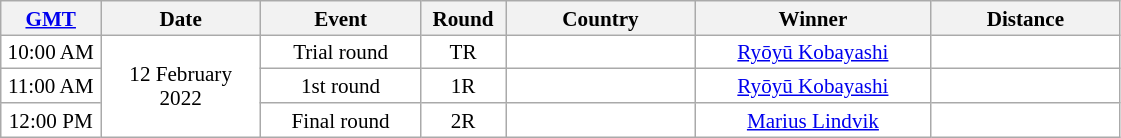<table class="wikitable" style="background:#fff; font-size:88%; text-align:center; line-height:16px; border:grey solid 1px; border-collapse:collapse;">
<tr>
<th width=60><a href='#'>GMT</a></th>
<th width=100>Date</th>
<th width=100>Event</th>
<th width=50>Round</th>
<th width=120>Country</th>
<th width=150>Winner</th>
<th width=120>Distance</th>
</tr>
<tr>
<td>10:00 AM</td>
<td rowspan=3>12 February 2022</td>
<td>Trial round</td>
<td>TR</td>
<td></td>
<td><a href='#'>Ryōyū Kobayashi</a></td>
<td></td>
</tr>
<tr>
<td>11:00 AM</td>
<td>1st round</td>
<td>1R</td>
<td></td>
<td><a href='#'>Ryōyū Kobayashi</a></td>
<td></td>
</tr>
<tr>
<td>12:00 PM</td>
<td>Final round</td>
<td>2R</td>
<td></td>
<td><a href='#'>Marius Lindvik</a></td>
<td></td>
</tr>
</table>
